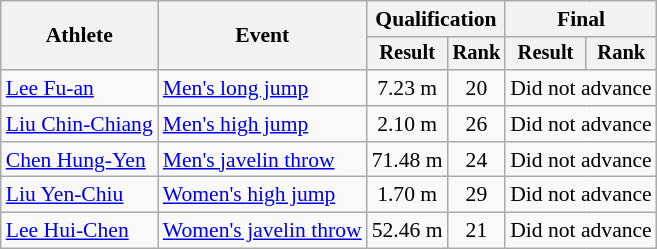<table class="wikitable" style="font-size:90%; text-align:center">
<tr>
<th rowspan="2">Athlete</th>
<th rowspan="2">Event</th>
<th colspan="2">Qualification</th>
<th colspan="2">Final</th>
</tr>
<tr style="font-size:95%">
<th>Result</th>
<th>Rank</th>
<th>Result</th>
<th>Rank</th>
</tr>
<tr>
<td align="left"><a href='#'>Lee Fu-an</a></td>
<td align="left"><a href='#'>Men's long jump</a></td>
<td>7.23 m</td>
<td>20</td>
<td colspan="2">Did not advance</td>
</tr>
<tr>
<td align="left"><a href='#'>Liu Chin-Chiang</a></td>
<td align="left"><a href='#'>Men's high jump</a></td>
<td>2.10 m</td>
<td>26</td>
<td colspan="2">Did not advance</td>
</tr>
<tr>
<td align="left"><a href='#'>Chen Hung-Yen</a></td>
<td align="left"><a href='#'>Men's javelin throw</a></td>
<td>71.48 m</td>
<td>24</td>
<td colspan="2">Did not advance</td>
</tr>
<tr>
<td align="left"><a href='#'>Liu Yen-Chiu</a></td>
<td align="left"><a href='#'>Women's high jump</a></td>
<td>1.70 m</td>
<td>29</td>
<td colspan="2">Did not advance</td>
</tr>
<tr>
<td align="left"><a href='#'>Lee Hui-Chen</a></td>
<td align="left"><a href='#'>Women's javelin throw</a></td>
<td>52.46 m</td>
<td>21</td>
<td colspan="2">Did not advance</td>
</tr>
</table>
